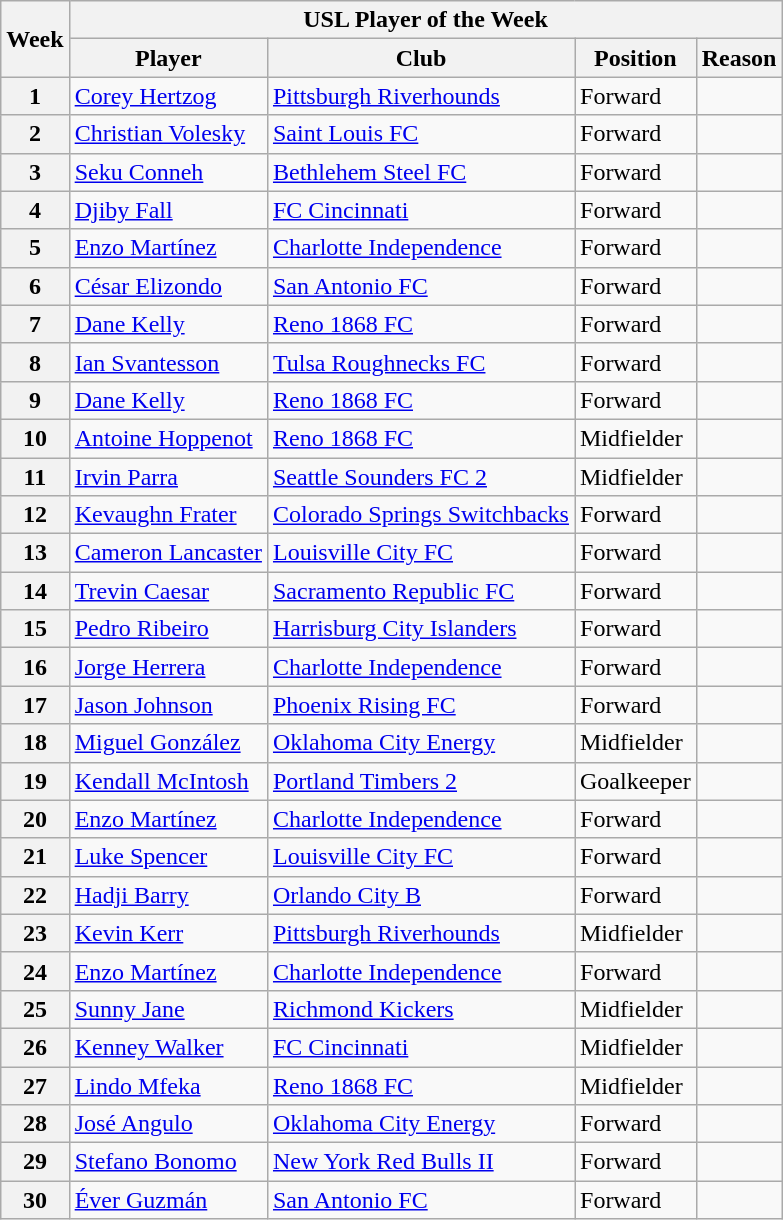<table class="wikitable sortable">
<tr>
<th rowspan="2">Week</th>
<th colspan="4">USL Player of the Week</th>
</tr>
<tr>
<th>Player</th>
<th>Club</th>
<th>Position</th>
<th>Reason</th>
</tr>
<tr>
<th>1</th>
<td> <a href='#'>Corey Hertzog</a></td>
<td><a href='#'>Pittsburgh Riverhounds</a></td>
<td>Forward</td>
<td></td>
</tr>
<tr>
<th>2</th>
<td> <a href='#'>Christian Volesky</a></td>
<td><a href='#'>Saint Louis FC</a></td>
<td>Forward</td>
<td></td>
</tr>
<tr>
<th>3</th>
<td> <a href='#'>Seku Conneh</a></td>
<td><a href='#'>Bethlehem Steel FC</a></td>
<td>Forward</td>
<td></td>
</tr>
<tr>
<th>4</th>
<td> <a href='#'>Djiby Fall</a></td>
<td><a href='#'>FC Cincinnati</a></td>
<td>Forward</td>
<td></td>
</tr>
<tr>
<th>5</th>
<td> <a href='#'>Enzo Martínez</a></td>
<td><a href='#'>Charlotte Independence</a></td>
<td>Forward</td>
<td></td>
</tr>
<tr>
<th>6</th>
<td> <a href='#'>César Elizondo</a></td>
<td><a href='#'>San Antonio FC</a></td>
<td>Forward</td>
<td></td>
</tr>
<tr>
<th>7</th>
<td> <a href='#'>Dane Kelly</a></td>
<td><a href='#'>Reno 1868 FC</a></td>
<td>Forward</td>
<td></td>
</tr>
<tr>
<th>8</th>
<td> <a href='#'>Ian Svantesson</a></td>
<td><a href='#'>Tulsa Roughnecks FC</a></td>
<td>Forward</td>
<td></td>
</tr>
<tr>
<th>9</th>
<td> <a href='#'>Dane Kelly</a></td>
<td><a href='#'>Reno 1868 FC</a></td>
<td>Forward</td>
<td></td>
</tr>
<tr>
<th>10</th>
<td> <a href='#'>Antoine Hoppenot</a></td>
<td><a href='#'>Reno 1868 FC</a></td>
<td>Midfielder</td>
<td></td>
</tr>
<tr>
<th>11</th>
<td> <a href='#'>Irvin Parra</a></td>
<td><a href='#'>Seattle Sounders FC 2</a></td>
<td>Midfielder</td>
<td></td>
</tr>
<tr>
<th>12</th>
<td> <a href='#'>Kevaughn Frater</a></td>
<td><a href='#'>Colorado Springs Switchbacks</a></td>
<td>Forward</td>
<td></td>
</tr>
<tr>
<th>13</th>
<td> <a href='#'>Cameron Lancaster</a></td>
<td><a href='#'>Louisville City FC</a></td>
<td>Forward</td>
<td></td>
</tr>
<tr>
<th>14</th>
<td> <a href='#'>Trevin Caesar</a></td>
<td><a href='#'>Sacramento Republic FC</a></td>
<td>Forward</td>
<td></td>
</tr>
<tr>
<th>15</th>
<td> <a href='#'>Pedro Ribeiro</a></td>
<td><a href='#'>Harrisburg City Islanders</a></td>
<td>Forward</td>
<td></td>
</tr>
<tr>
<th>16</th>
<td> <a href='#'>Jorge Herrera</a></td>
<td><a href='#'>Charlotte Independence</a></td>
<td>Forward</td>
<td></td>
</tr>
<tr>
<th>17</th>
<td> <a href='#'>Jason Johnson</a></td>
<td><a href='#'>Phoenix Rising FC</a></td>
<td>Forward</td>
<td></td>
</tr>
<tr>
<th>18</th>
<td> <a href='#'>Miguel González</a></td>
<td><a href='#'>Oklahoma City Energy</a></td>
<td>Midfielder</td>
<td></td>
</tr>
<tr>
<th>19</th>
<td> <a href='#'>Kendall McIntosh</a></td>
<td><a href='#'>Portland Timbers 2</a></td>
<td>Goalkeeper</td>
<td></td>
</tr>
<tr>
<th>20</th>
<td> <a href='#'>Enzo Martínez</a></td>
<td><a href='#'>Charlotte Independence</a></td>
<td>Forward</td>
<td></td>
</tr>
<tr>
<th>21</th>
<td> <a href='#'>Luke Spencer</a></td>
<td><a href='#'>Louisville City FC</a></td>
<td>Forward</td>
<td></td>
</tr>
<tr>
<th>22</th>
<td> <a href='#'>Hadji Barry</a></td>
<td><a href='#'>Orlando City B</a></td>
<td>Forward</td>
<td></td>
</tr>
<tr>
<th>23</th>
<td> <a href='#'>Kevin Kerr</a></td>
<td><a href='#'>Pittsburgh Riverhounds</a></td>
<td>Midfielder</td>
<td></td>
</tr>
<tr>
<th>24</th>
<td> <a href='#'>Enzo Martínez</a></td>
<td><a href='#'>Charlotte Independence</a></td>
<td>Forward</td>
<td></td>
</tr>
<tr>
<th>25</th>
<td> <a href='#'>Sunny Jane</a></td>
<td><a href='#'>Richmond Kickers</a></td>
<td>Midfielder</td>
<td></td>
</tr>
<tr>
<th>26</th>
<td> <a href='#'>Kenney Walker</a></td>
<td><a href='#'>FC Cincinnati</a></td>
<td>Midfielder</td>
<td></td>
</tr>
<tr>
<th>27</th>
<td> <a href='#'>Lindo Mfeka</a></td>
<td><a href='#'>Reno 1868 FC</a></td>
<td>Midfielder</td>
<td></td>
</tr>
<tr>
<th>28</th>
<td> <a href='#'>José Angulo</a></td>
<td><a href='#'>Oklahoma City Energy</a></td>
<td>Forward</td>
<td></td>
</tr>
<tr>
<th>29</th>
<td> <a href='#'>Stefano Bonomo</a></td>
<td><a href='#'>New York Red Bulls II</a></td>
<td>Forward</td>
<td></td>
</tr>
<tr>
<th>30</th>
<td> <a href='#'>Éver Guzmán</a></td>
<td><a href='#'>San Antonio FC</a></td>
<td>Forward</td>
<td></td>
</tr>
</table>
